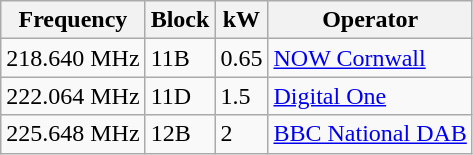<table class="wikitable sortable">
<tr>
<th>Frequency</th>
<th>Block</th>
<th>kW</th>
<th>Operator</th>
</tr>
<tr>
<td>218.640 MHz</td>
<td>11B</td>
<td>0.65</td>
<td><a href='#'>NOW Cornwall</a></td>
</tr>
<tr>
<td>222.064 MHz</td>
<td>11D</td>
<td>1.5</td>
<td><a href='#'>Digital One</a></td>
</tr>
<tr>
<td>225.648 MHz</td>
<td>12B</td>
<td>2</td>
<td><a href='#'>BBC National DAB</a></td>
</tr>
</table>
